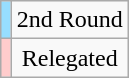<table class="wikitable" style="text-align:center;margin-left:1em;float:right">
<tr>
<td bgcolor=#97DEFF></td>
<td>2nd Round</td>
</tr>
<tr>
<td bgcolor=#FFCCCC></td>
<td>Relegated</td>
</tr>
</table>
